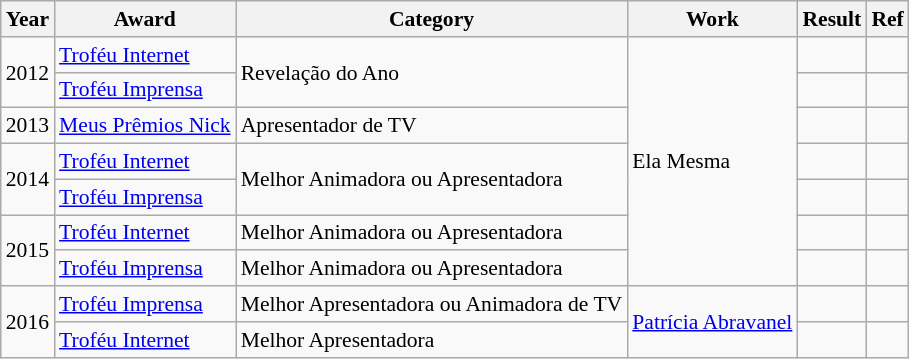<table class="wikitable" style="font-size: 90%;">
<tr>
<th>Year</th>
<th>Award</th>
<th>Category</th>
<th>Work</th>
<th>Result</th>
<th>Ref</th>
</tr>
<tr>
<td rowspan="2">2012</td>
<td><a href='#'>Troféu Internet</a></td>
<td rowspan="2">Revelação do Ano</td>
<td rowspan="7">Ela Mesma</td>
<td></td>
<td></td>
</tr>
<tr>
<td><a href='#'>Troféu Imprensa</a></td>
<td></td>
<td></td>
</tr>
<tr>
<td>2013</td>
<td><a href='#'>Meus Prêmios Nick</a></td>
<td>Apresentador de TV</td>
<td></td>
<td></td>
</tr>
<tr>
<td rowspan="2">2014</td>
<td><a href='#'>Troféu Internet</a></td>
<td rowspan="2">Melhor Animadora ou Apresentadora</td>
<td></td>
<td></td>
</tr>
<tr>
<td><a href='#'>Troféu Imprensa</a></td>
<td></td>
<td></td>
</tr>
<tr>
<td rowspan="2">2015</td>
<td><a href='#'>Troféu Internet</a></td>
<td>Melhor Animadora ou Apresentadora</td>
<td></td>
<td></td>
</tr>
<tr>
<td><a href='#'>Troféu Imprensa</a></td>
<td>Melhor Animadora ou Apresentadora</td>
<td></td>
<td></td>
</tr>
<tr>
<td rowspan="2">2016</td>
<td><a href='#'>Troféu Imprensa</a></td>
<td>Melhor Apresentadora ou Animadora de TV</td>
<td rowspan="2"><a href='#'>Patrícia Abravanel</a></td>
<td></td>
<td></td>
</tr>
<tr>
<td><a href='#'>Troféu Internet</a></td>
<td>Melhor Apresentadora</td>
<td></td>
<td></td>
</tr>
</table>
